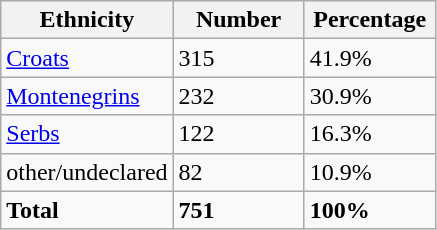<table class="wikitable">
<tr>
<th width="100px">Ethnicity</th>
<th width="80px">Number</th>
<th width="80px">Percentage</th>
</tr>
<tr>
<td><a href='#'>Croats</a></td>
<td>315</td>
<td>41.9%</td>
</tr>
<tr>
<td><a href='#'>Montenegrins</a></td>
<td>232</td>
<td>30.9%</td>
</tr>
<tr>
<td><a href='#'>Serbs</a></td>
<td>122</td>
<td>16.3%</td>
</tr>
<tr>
<td>other/undeclared</td>
<td>82</td>
<td>10.9%</td>
</tr>
<tr>
<td><strong>Total</strong></td>
<td><strong>751</strong></td>
<td><strong>100%</strong></td>
</tr>
</table>
